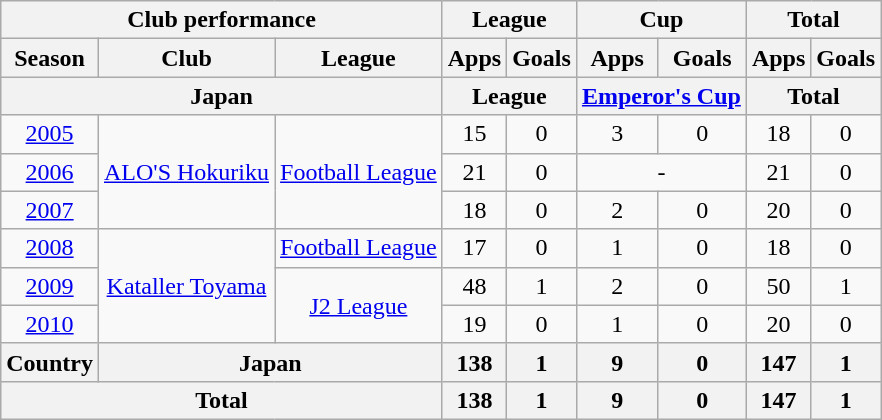<table class="wikitable" style="text-align:center;">
<tr>
<th colspan=3>Club performance</th>
<th colspan=2>League</th>
<th colspan=2>Cup</th>
<th colspan=2>Total</th>
</tr>
<tr>
<th>Season</th>
<th>Club</th>
<th>League</th>
<th>Apps</th>
<th>Goals</th>
<th>Apps</th>
<th>Goals</th>
<th>Apps</th>
<th>Goals</th>
</tr>
<tr>
<th colspan=3>Japan</th>
<th colspan=2>League</th>
<th colspan=2><a href='#'>Emperor's Cup</a></th>
<th colspan=2>Total</th>
</tr>
<tr>
<td><a href='#'>2005</a></td>
<td rowspan="3"><a href='#'>ALO'S Hokuriku</a></td>
<td rowspan="3"><a href='#'>Football League</a></td>
<td>15</td>
<td>0</td>
<td>3</td>
<td>0</td>
<td>18</td>
<td>0</td>
</tr>
<tr>
<td><a href='#'>2006</a></td>
<td>21</td>
<td>0</td>
<td colspan="2">-</td>
<td>21</td>
<td>0</td>
</tr>
<tr>
<td><a href='#'>2007</a></td>
<td>18</td>
<td>0</td>
<td>2</td>
<td>0</td>
<td>20</td>
<td>0</td>
</tr>
<tr>
<td><a href='#'>2008</a></td>
<td rowspan="3"><a href='#'>Kataller Toyama</a></td>
<td><a href='#'>Football League</a></td>
<td>17</td>
<td>0</td>
<td>1</td>
<td>0</td>
<td>18</td>
<td>0</td>
</tr>
<tr>
<td><a href='#'>2009</a></td>
<td rowspan="2"><a href='#'>J2 League</a></td>
<td>48</td>
<td>1</td>
<td>2</td>
<td>0</td>
<td>50</td>
<td>1</td>
</tr>
<tr>
<td><a href='#'>2010</a></td>
<td>19</td>
<td>0</td>
<td>1</td>
<td>0</td>
<td>20</td>
<td>0</td>
</tr>
<tr>
<th rowspan=1>Country</th>
<th colspan=2>Japan</th>
<th>138</th>
<th>1</th>
<th>9</th>
<th>0</th>
<th>147</th>
<th>1</th>
</tr>
<tr>
<th colspan=3>Total</th>
<th>138</th>
<th>1</th>
<th>9</th>
<th>0</th>
<th>147</th>
<th>1</th>
</tr>
</table>
